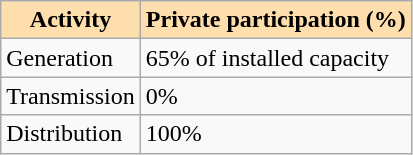<table class="wikitable">
<tr>
<th !align="center" style="background-color:#ffdead;">Activity</th>
<th !align="center" style="background-color:#ffdead;">Private participation (%)</th>
</tr>
<tr>
<td>Generation</td>
<td>65% of installed capacity</td>
</tr>
<tr>
<td>Transmission</td>
<td>0%</td>
</tr>
<tr>
<td>Distribution</td>
<td>100%</td>
</tr>
</table>
